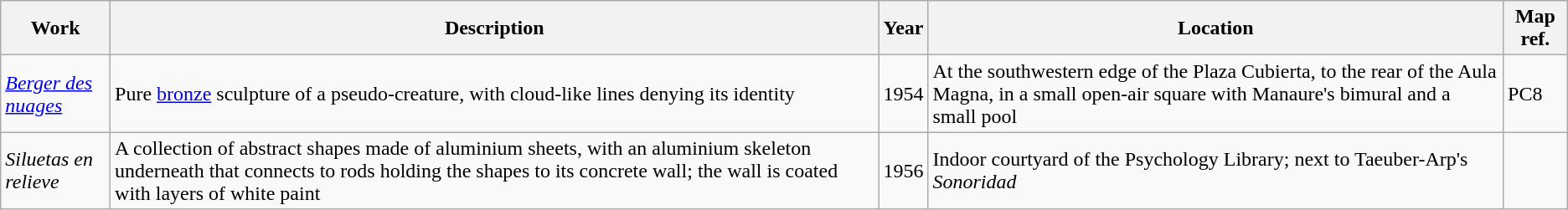<table class="wikitable mw-collapsible">
<tr>
<th>Work</th>
<th>Description</th>
<th>Year</th>
<th>Location</th>
<th>Map ref.</th>
</tr>
<tr>
<td><em><a href='#'>Berger des nuages</a></em></td>
<td>Pure <a href='#'>bronze</a> sculpture of a pseudo-creature, with cloud-like lines denying its identity</td>
<td>1954</td>
<td>At the southwestern edge of the Plaza Cubierta, to the rear of the Aula Magna, in a small open-air square with Manaure's bimural and a small pool</td>
<td>PC8</td>
</tr>
<tr>
<td><em>Siluetas en relieve</em></td>
<td>A collection of abstract shapes made of aluminium sheets, with an aluminium skeleton underneath that connects to rods holding the shapes to its concrete wall; the wall is coated with layers of white paint</td>
<td>1956</td>
<td>Indoor courtyard of the Psychology Library; next to Taeuber-Arp's <em>Sonoridad</em></td>
<td></td>
</tr>
</table>
